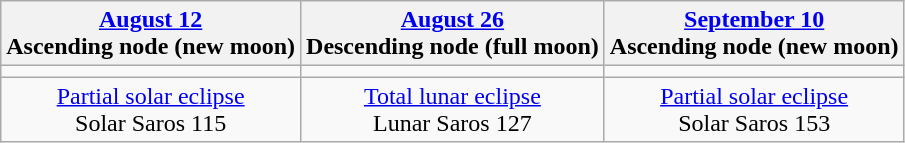<table class="wikitable">
<tr>
<th><a href='#'>August 12</a><br>Ascending node (new moon)</th>
<th><a href='#'>August 26</a><br>Descending node (full moon)</th>
<th><a href='#'>September 10</a><br>Ascending node (new moon)</th>
</tr>
<tr>
<td></td>
<td></td>
<td></td>
</tr>
<tr align=center>
<td><a href='#'>Partial solar eclipse</a><br>Solar Saros 115</td>
<td><a href='#'>Total lunar eclipse</a><br>Lunar Saros 127</td>
<td><a href='#'>Partial solar eclipse</a><br>Solar Saros 153</td>
</tr>
</table>
